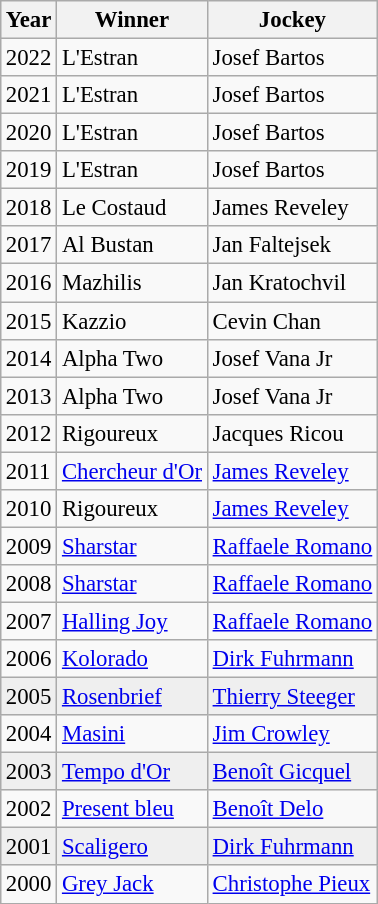<table class="wikitable" style="margin:auto; font-size:95%;">
<tr>
<th>Year</th>
<th>Winner</th>
<th>Jockey</th>
</tr>
<tr>
<td>2022</td>
<td>L'Estran</td>
<td>Josef Bartos</td>
</tr>
<tr>
<td>2021</td>
<td>L'Estran</td>
<td>Josef Bartos</td>
</tr>
<tr>
<td>2020</td>
<td>L'Estran</td>
<td>Josef Bartos</td>
</tr>
<tr>
<td>2019</td>
<td>L'Estran</td>
<td>Josef Bartos</td>
</tr>
<tr>
<td>2018</td>
<td>Le Costaud</td>
<td>James Reveley</td>
</tr>
<tr>
<td>2017</td>
<td>Al Bustan</td>
<td>Jan Faltejsek</td>
</tr>
<tr>
<td>2016</td>
<td>Mazhilis</td>
<td>Jan Kratochvil</td>
</tr>
<tr>
<td>2015</td>
<td>Kazzio</td>
<td>Cevin Chan</td>
</tr>
<tr>
<td>2014</td>
<td>Alpha Two</td>
<td>Josef Vana Jr</td>
</tr>
<tr>
<td>2013</td>
<td>Alpha Two</td>
<td>Josef Vana Jr</td>
</tr>
<tr>
<td>2012</td>
<td>Rigoureux</td>
<td>Jacques Ricou</td>
</tr>
<tr>
<td>2011</td>
<td><a href='#'>Chercheur d'Or</a></td>
<td><a href='#'>James Reveley</a></td>
</tr>
<tr>
<td>2010</td>
<td>Rigoureux</td>
<td><a href='#'>James Reveley</a></td>
</tr>
<tr>
<td>2009</td>
<td><a href='#'>Sharstar</a></td>
<td><a href='#'>Raffaele Romano</a></td>
</tr>
<tr>
<td>2008</td>
<td><a href='#'>Sharstar</a></td>
<td><a href='#'>Raffaele Romano</a></td>
</tr>
<tr>
<td>2007</td>
<td><a href='#'>Halling Joy</a></td>
<td><a href='#'>Raffaele Romano</a></td>
</tr>
<tr>
<td>2006</td>
<td><a href='#'>Kolorado</a></td>
<td><a href='#'>Dirk Fuhrmann</a></td>
</tr>
<tr style="background:#efefef;">
<td>2005</td>
<td><a href='#'>Rosenbrief</a></td>
<td><a href='#'>Thierry Steeger</a></td>
</tr>
<tr>
<td>2004</td>
<td><a href='#'>Masini</a></td>
<td><a href='#'>Jim Crowley</a></td>
</tr>
<tr style="background:#efefef;">
<td>2003</td>
<td><a href='#'>Tempo d'Or</a></td>
<td><a href='#'>Benoît Gicquel</a></td>
</tr>
<tr>
<td>2002</td>
<td><a href='#'>Present bleu</a></td>
<td><a href='#'>Benoît Delo</a></td>
</tr>
<tr style="background:#efefef;">
<td>2001</td>
<td><a href='#'>Scaligero</a></td>
<td><a href='#'>Dirk Fuhrmann</a></td>
</tr>
<tr>
<td>2000</td>
<td><a href='#'>Grey Jack</a></td>
<td><a href='#'>Christophe Pieux</a></td>
</tr>
</table>
